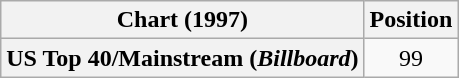<table class="wikitable unsortable plainrowheaders" style="text-align:center;">
<tr>
<th scope="col">Chart (1997)</th>
<th scope="col">Position</th>
</tr>
<tr>
<th scope="row">US Top 40/Mainstream (<em>Billboard</em>)</th>
<td>99</td>
</tr>
</table>
